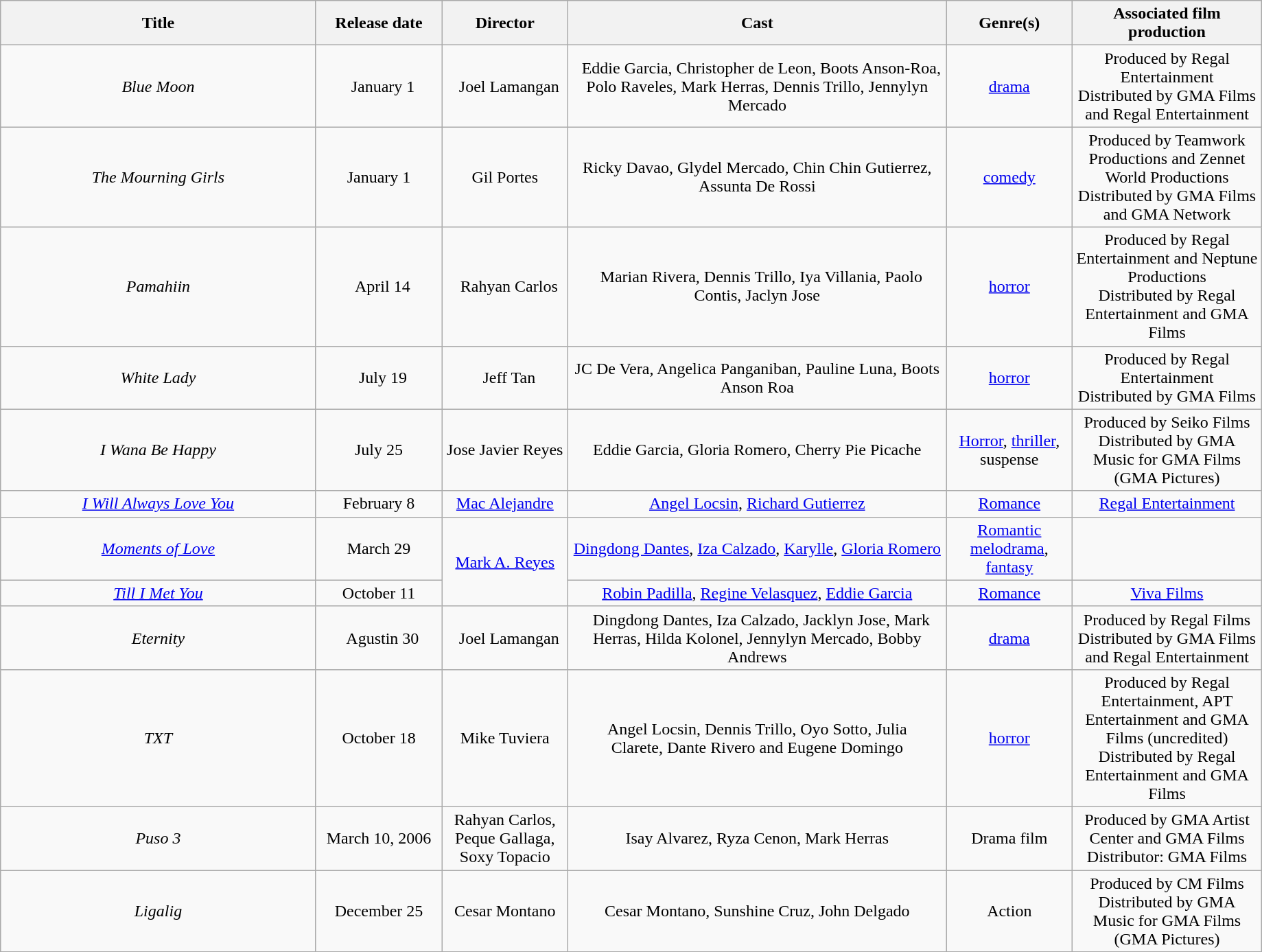<table class="wikitable" "toccolours sortable" style="width:97%; text-align:center">
<tr>
<th style="width:25%;">Title</th>
<th style="width:10%;">Release date</th>
<th style="width:10%;">Director</th>
<th style="width:30%;">Cast</th>
<th style="width:10%;">Genre(s)</th>
<th style="width:15%;">Associated film production</th>
</tr>
<tr>
<td><em>Blue Moon</em></td>
<td>  January 1</td>
<td>  Joel Lamangan</td>
<td>  Eddie Garcia, Christopher de Leon, Boots Anson-Roa, Polo Raveles, Mark Herras, Dennis Trillo, Jennylyn Mercado</td>
<td><a href='#'>drama</a></td>
<td>Produced by Regal Entertainment<br>Distributed by GMA Films and Regal Entertainment </td>
</tr>
<tr>
<td><em>The Mourning Girls</em></td>
<td>January 1</td>
<td>Gil Portes</td>
<td>Ricky Davao, Glydel Mercado, Chin Chin Gutierrez, Assunta De Rossi</td>
<td><a href='#'>comedy</a></td>
<td>Produced by Teamwork Productions and Zennet World Productions<br>Distributed by GMA Films and GMA Network </td>
</tr>
<tr>
<td><em>Pamahiin</em></td>
<td>  April 14</td>
<td>  Rahyan Carlos</td>
<td>  Marian Rivera, Dennis Trillo, Iya Villania, Paolo Contis, Jaclyn Jose</td>
<td><a href='#'>horror</a></td>
<td>Produced by Regal Entertainment and Neptune Productions<br>Distributed by Regal Entertainment and GMA Films </td>
</tr>
<tr>
<td><em>White Lady</em></td>
<td>  July 19</td>
<td>  Jeff Tan</td>
<td>JC De Vera, Angelica Panganiban,  Pauline Luna, Boots Anson Roa</td>
<td><a href='#'>horror</a></td>
<td>Produced by Regal Entertainment<br>Distributed by GMA Films </td>
</tr>
<tr>
<td><em>I Wana Be Happy</em></td>
<td>July 25</td>
<td>Jose Javier Reyes</td>
<td>Eddie Garcia, Gloria Romero, Cherry Pie Picache</td>
<td><a href='#'>Horror</a>, <a href='#'>thriller</a>, suspense</td>
<td>Produced by Seiko Films<br>Distributed by GMA Music for GMA Films (GMA Pictures)   </td>
</tr>
<tr>
<td><em><a href='#'>I Will Always Love You</a></em></td>
<td>February 8</td>
<td><a href='#'>Mac Alejandre</a></td>
<td><a href='#'>Angel Locsin</a>, <a href='#'>Richard Gutierrez</a></td>
<td><a href='#'>Romance</a></td>
<td><a href='#'>Regal Entertainment</a></td>
</tr>
<tr>
<td><em><a href='#'>Moments of Love</a></em></td>
<td>March 29</td>
<td rowspan="2"><a href='#'>Mark A. Reyes</a></td>
<td><a href='#'>Dingdong Dantes</a>, <a href='#'>Iza Calzado</a>, <a href='#'>Karylle</a>, <a href='#'>Gloria Romero</a></td>
<td><a href='#'>Romantic</a> <a href='#'>melodrama</a>, <a href='#'>fantasy</a></td>
<td></td>
</tr>
<tr>
<td><em><a href='#'>Till I Met You</a></em></td>
<td>October 11</td>
<td><a href='#'>Robin Padilla</a>, <a href='#'>Regine Velasquez</a>, <a href='#'>Eddie Garcia</a></td>
<td><a href='#'>Romance</a></td>
<td><a href='#'>Viva Films</a></td>
</tr>
<tr>
<td><em>Eternity</em></td>
<td>  Agustin 30</td>
<td>  Joel Lamangan</td>
<td>  Dingdong Dantes, Iza Calzado, Jacklyn Jose, Mark Herras, Hilda Kolonel, Jennylyn Mercado, Bobby Andrews</td>
<td><a href='#'>drama</a></td>
<td>Produced by Regal Films<br>Distributed by GMA Films and Regal Entertainment </td>
</tr>
<tr>
<td><em>TXT</em></td>
<td>October 18</td>
<td>Mike Tuviera</td>
<td>Angel Locsin, Dennis Trillo, Oyo Sotto, Julia Clarete, Dante Rivero and Eugene Domingo</td>
<td><a href='#'>horror</a></td>
<td>Produced by Regal Entertainment, APT Entertainment and GMA Films (uncredited)<br>Distributed by Regal Entertainment and GMA Films </td>
</tr>
<tr>
<td><em>Puso 3</em></td>
<td>March 10, 2006</td>
<td>Rahyan Carlos, Peque Gallaga, Soxy Topacio</td>
<td>Isay Alvarez, Ryza Cenon, Mark Herras</td>
<td>Drama film</td>
<td>Produced by GMA Artist Center and GMA Films<br>Distributor:  GMA Films </td>
</tr>
<tr>
<td><em>Ligalig</em></td>
<td>December 25</td>
<td>Cesar Montano</td>
<td>Cesar Montano, Sunshine Cruz, John Delgado</td>
<td>Action</td>
<td>Produced by CM Films<br>Distributed by GMA Music for GMA Films (GMA Pictures)<br> </td>
</tr>
<tr>
</tr>
</table>
